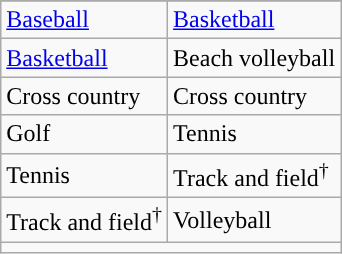<table class="wikitable" style=" ">
<tr>
</tr>
<tr>
<td><a href='#'>Baseball</a></td>
<td><a href='#'>Basketball</a></td>
</tr>
<tr>
<td><a href='#'>Basketball</a></td>
<td>Beach volleyball</td>
</tr>
<tr>
<td>Cross country</td>
<td>Cross country</td>
</tr>
<tr>
<td>Golf</td>
<td>Tennis</td>
</tr>
<tr>
<td>Tennis</td>
<td>Track and field<sup>†</sup></td>
</tr>
<tr>
<td>Track and field<sup>†</sup></td>
<td>Volleyball</td>
</tr>
<tr>
<td colspan="2"></td>
</tr>
</table>
